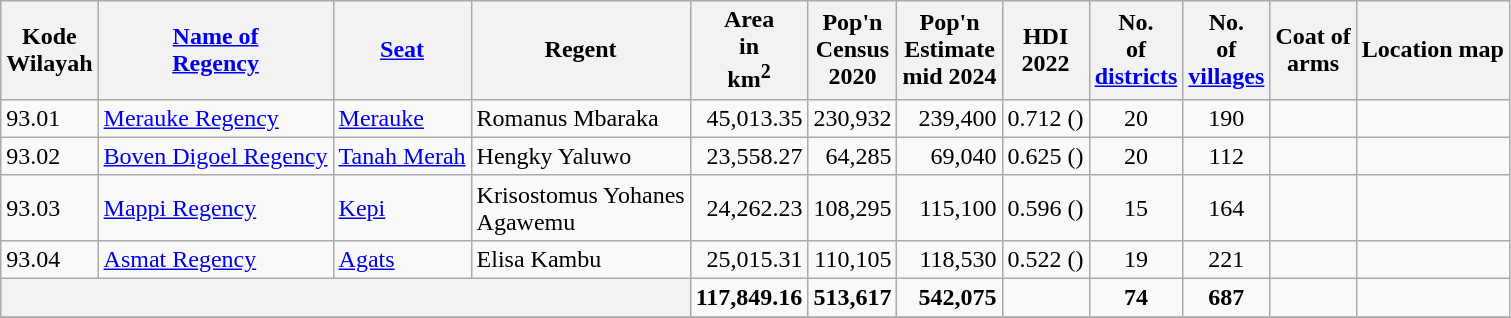<table class="wikitable sortable mw-collapsible">
<tr>
<th>Kode<br>Wilayah</th>
<th><a href='#'>Name of<br>Regency</a></th>
<th><a href='#'>Seat</a></th>
<th>Regent</th>
<th>Area <br>in<br>km<sup>2</sup></th>
<th>Pop'n <br>Census <br>2020</th>
<th>Pop'n <br>Estimate <br>mid 2024</th>
<th>HDI<br>2022</th>
<th>No.<br> of<br><a href='#'>districts</a></th>
<th>No.<br> of<br><a href='#'>villages</a></th>
<th>Coat of <br>arms</th>
<th>Location map</th>
</tr>
<tr>
<td>93.01</td>
<td><a href='#'>Merauke Regency</a></td>
<td><a href='#'>Merauke</a></td>
<td>Romanus Mbaraka</td>
<td align="right">45,013.35</td>
<td align="right">230,932</td>
<td align="right">239,400</td>
<td align="right">0.712 ()</td>
<td style="text-align:center">20</td>
<td style="text-align:center">190</td>
<td></td>
<td></td>
</tr>
<tr>
<td>93.02</td>
<td><a href='#'>Boven Digoel Regency</a></td>
<td><a href='#'>Tanah Merah</a></td>
<td>Hengky Yaluwo</td>
<td align="right">23,558.27</td>
<td align="right">64,285</td>
<td align="right">69,040</td>
<td align="right">0.625 ()</td>
<td style="text-align:center">20</td>
<td style="text-align:center">112</td>
<td></td>
<td></td>
</tr>
<tr>
<td>93.03</td>
<td><a href='#'>Mappi Regency</a></td>
<td><a href='#'>Kepi</a></td>
<td>Krisostomus Yohanes<br> Agawemu</td>
<td align="right">24,262.23</td>
<td align="right">108,295</td>
<td align="right">115,100</td>
<td align="right">0.596 ()</td>
<td style="text-align:center">15</td>
<td style="text-align:center">164</td>
<td></td>
<td></td>
</tr>
<tr>
<td>93.04</td>
<td><a href='#'>Asmat Regency</a></td>
<td><a href='#'>Agats</a></td>
<td>Elisa Kambu</td>
<td align="right">25,015.31</td>
<td align="right">110,105</td>
<td align="right">118,530</td>
<td align="right">0.522 ()</td>
<td style="text-align:center">19</td>
<td style="text-align:center">221</td>
<td></td>
<td></td>
</tr>
<tr>
<th colspan=4></th>
<td align="right"><strong>117,849.16</strong></td>
<td align="right"><strong>513,617</strong></td>
<td align="right"><strong>542,075</strong></td>
<td align="right"></td>
<td style="text-align:center"><strong>74</strong></td>
<td style="text-align:center"><strong>687</strong></td>
<td></td>
<td></td>
</tr>
<tr>
</tr>
</table>
